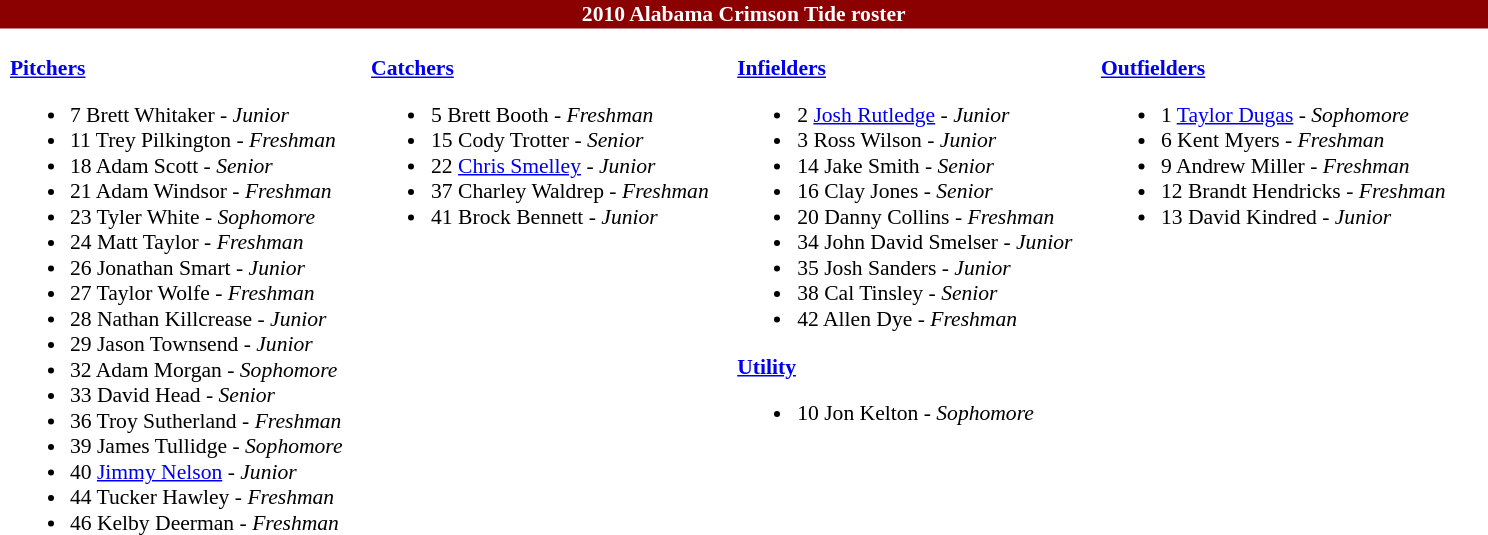<table class="toccolours" style="border-collapse:collapse; font-size:90%;">
<tr>
<th colspan="9" style="background-color:#8B0000; color:#FFFFFF; text-align:center;">2010 Alabama Crimson Tide roster</th>
</tr>
<tr>
</tr>
<tr>
<td width="03"> </td>
<td valign="top"><br><strong><a href='#'>Pitchers</a></strong><ul><li>7 Brett Whitaker - <em>Junior</em></li><li>11 Trey Pilkington - <em>Freshman</em></li><li>18 Adam Scott - <em>Senior</em></li><li>21 Adam Windsor - <em>Freshman</em></li><li>23 Tyler White - <em> Sophomore</em></li><li>24 Matt Taylor - <em>Freshman</em></li><li>26 Jonathan Smart - <em> Junior</em></li><li>27 Taylor Wolfe - <em>Freshman</em></li><li>28 Nathan Killcrease - <em>Junior</em></li><li>29 Jason Townsend - <em>Junior</em></li><li>32 Adam Morgan - <em>Sophomore</em></li><li>33 David Head - <em>Senior</em></li><li>36 Troy Sutherland - <em> Freshman</em></li><li>39 James Tullidge - <em> Sophomore</em></li><li>40 <a href='#'>Jimmy Nelson</a> - <em>Junior</em></li><li>44 Tucker Hawley - <em>Freshman</em></li><li>46 Kelby Deerman - <em> Freshman</em></li></ul></td>
<td width="15"> </td>
<td valign="top"><br><strong><a href='#'>Catchers</a></strong><ul><li>5 Brett Booth - <em>Freshman</em></li><li>15 Cody Trotter - <em>Senior</em></li><li>22 <a href='#'>Chris Smelley</a> - <em> Junior</em></li><li>37 Charley Waldrep - <em>Freshman</em></li><li>41 Brock Bennett - <em>Junior</em></li></ul></td>
<td width="15"> </td>
<td valign="top"><br><strong><a href='#'>Infielders</a></strong><ul><li>2 <a href='#'>Josh Rutledge</a> - <em>Junior</em></li><li>3 Ross Wilson - <em>Junior</em></li><li>14 Jake Smith - <em>Senior</em></li><li>16 Clay Jones - <em>Senior</em></li><li>20 Danny Collins - <em>Freshman</em></li><li>34 John David Smelser - <em>Junior</em></li><li>35 Josh Sanders - <em> Junior</em></li><li>38 Cal Tinsley - <em>Senior</em></li><li>42 Allen Dye - <em>Freshman</em></li></ul><strong><a href='#'>Utility</a></strong><ul><li>10 Jon Kelton - <em> Sophomore</em></li></ul></td>
<td width="15"> </td>
<td valign="top"><br><strong><a href='#'>Outfielders</a></strong><ul><li>1 <a href='#'>Taylor Dugas</a> - <em>Sophomore</em></li><li>6 Kent Myers - <em> Freshman</em></li><li>9 Andrew Miller - <em>Freshman</em></li><li>12 Brandt Hendricks - <em> Freshman</em></li><li>13 David Kindred - <em>Junior</em></li></ul></td>
<td width="25"> </td>
</tr>
</table>
